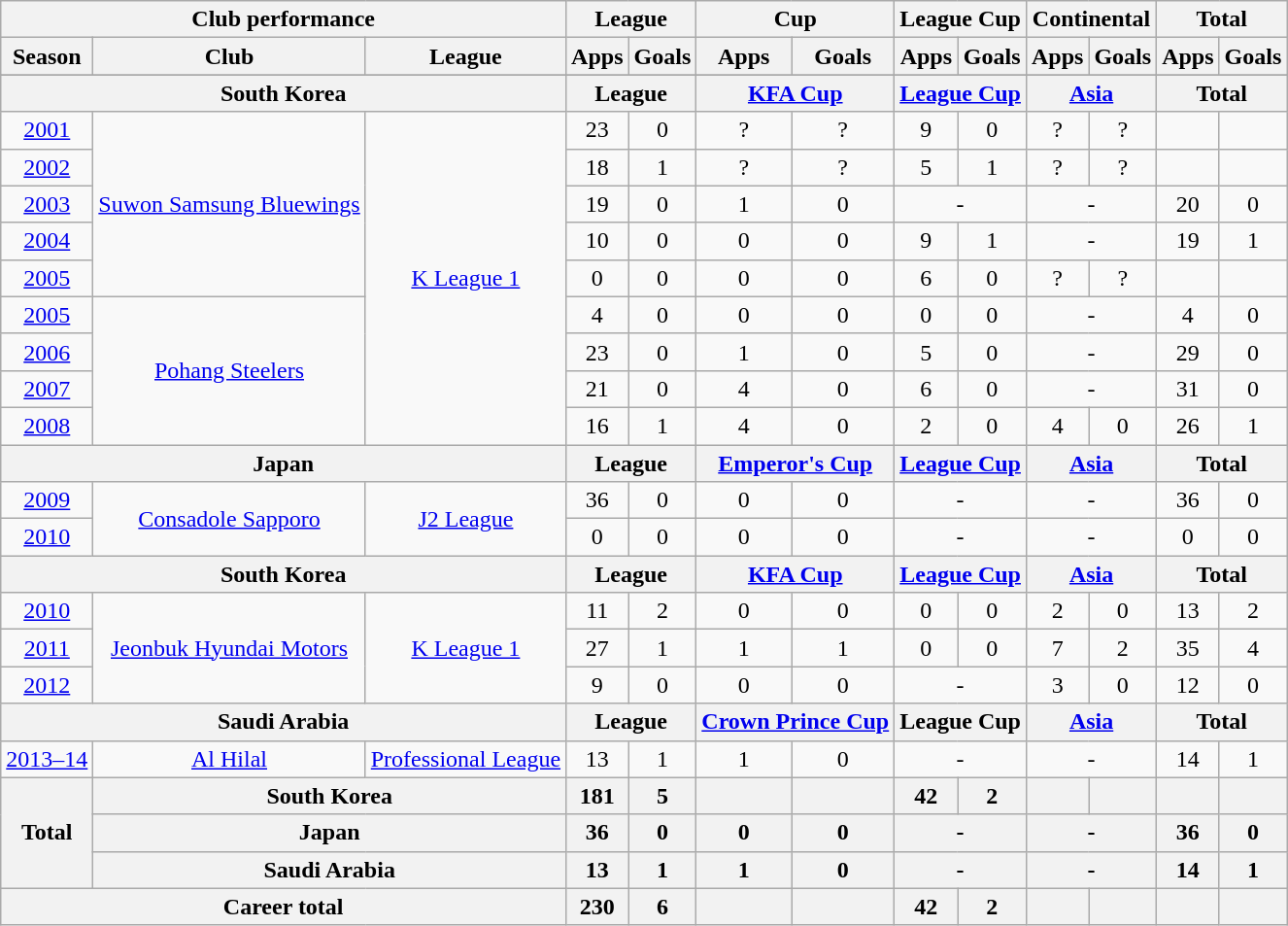<table class="wikitable" style="text-align:center">
<tr>
<th colspan=3>Club performance</th>
<th colspan=2>League</th>
<th colspan=2>Cup</th>
<th colspan=2>League Cup</th>
<th colspan=2>Continental</th>
<th colspan=2>Total</th>
</tr>
<tr>
<th>Season</th>
<th>Club</th>
<th>League</th>
<th>Apps</th>
<th>Goals</th>
<th>Apps</th>
<th>Goals</th>
<th>Apps</th>
<th>Goals</th>
<th>Apps</th>
<th>Goals</th>
<th>Apps</th>
<th>Goals</th>
</tr>
<tr>
</tr>
<tr>
<th colspan=3>South Korea</th>
<th colspan=2>League</th>
<th colspan=2><a href='#'>KFA Cup</a></th>
<th colspan=2><a href='#'>League Cup</a></th>
<th colspan=2><a href='#'>Asia</a></th>
<th colspan=2>Total</th>
</tr>
<tr>
<td><a href='#'>2001</a></td>
<td rowspan="5"><a href='#'>Suwon Samsung Bluewings</a></td>
<td rowspan="9"><a href='#'>K League 1</a></td>
<td>23</td>
<td>0</td>
<td>?</td>
<td>?</td>
<td>9</td>
<td>0</td>
<td>?</td>
<td>?</td>
<td></td>
<td></td>
</tr>
<tr>
<td><a href='#'>2002</a></td>
<td>18</td>
<td>1</td>
<td>?</td>
<td>?</td>
<td>5</td>
<td>1</td>
<td>?</td>
<td>?</td>
<td></td>
<td></td>
</tr>
<tr>
<td><a href='#'>2003</a></td>
<td>19</td>
<td>0</td>
<td>1</td>
<td>0</td>
<td colspan="2">-</td>
<td colspan="2">-</td>
<td>20</td>
<td>0</td>
</tr>
<tr>
<td><a href='#'>2004</a></td>
<td>10</td>
<td>0</td>
<td>0</td>
<td>0</td>
<td>9</td>
<td>1</td>
<td colspan="2">-</td>
<td>19</td>
<td>1</td>
</tr>
<tr>
<td><a href='#'>2005</a></td>
<td>0</td>
<td>0</td>
<td>0</td>
<td>0</td>
<td>6</td>
<td>0</td>
<td>?</td>
<td>?</td>
<td></td>
<td></td>
</tr>
<tr>
<td><a href='#'>2005</a></td>
<td rowspan="4"><a href='#'>Pohang Steelers</a></td>
<td>4</td>
<td>0</td>
<td>0</td>
<td>0</td>
<td>0</td>
<td>0</td>
<td colspan="2">-</td>
<td>4</td>
<td>0</td>
</tr>
<tr>
<td><a href='#'>2006</a></td>
<td>23</td>
<td>0</td>
<td>1</td>
<td>0</td>
<td>5</td>
<td>0</td>
<td colspan="2">-</td>
<td>29</td>
<td>0</td>
</tr>
<tr>
<td><a href='#'>2007</a></td>
<td>21</td>
<td>0</td>
<td>4</td>
<td>0</td>
<td>6</td>
<td>0</td>
<td colspan="2">-</td>
<td>31</td>
<td>0</td>
</tr>
<tr>
<td><a href='#'>2008</a></td>
<td>16</td>
<td>1</td>
<td>4</td>
<td>0</td>
<td>2</td>
<td>0</td>
<td>4</td>
<td>0</td>
<td>26</td>
<td>1</td>
</tr>
<tr>
<th colspan=3>Japan</th>
<th colspan=2>League</th>
<th colspan=2><a href='#'>Emperor's Cup</a></th>
<th colspan=2><a href='#'>League Cup</a></th>
<th colspan=2><a href='#'>Asia</a></th>
<th colspan=2>Total</th>
</tr>
<tr>
<td><a href='#'>2009</a></td>
<td rowspan="2"><a href='#'>Consadole Sapporo</a></td>
<td rowspan="2"><a href='#'>J2 League</a></td>
<td>36</td>
<td>0</td>
<td>0</td>
<td>0</td>
<td colspan="2">-</td>
<td colspan="2">-</td>
<td>36</td>
<td>0</td>
</tr>
<tr>
<td><a href='#'>2010</a></td>
<td>0</td>
<td>0</td>
<td>0</td>
<td>0</td>
<td colspan="2">-</td>
<td colspan="2">-</td>
<td>0</td>
<td>0</td>
</tr>
<tr>
<th colspan=3>South Korea</th>
<th colspan=2>League</th>
<th colspan=2><a href='#'>KFA Cup</a></th>
<th colspan=2><a href='#'>League Cup</a></th>
<th colspan=2><a href='#'>Asia</a></th>
<th colspan=2>Total</th>
</tr>
<tr>
<td><a href='#'>2010</a></td>
<td rowspan="3"><a href='#'>Jeonbuk Hyundai Motors</a></td>
<td rowspan="3"><a href='#'>K League 1</a></td>
<td>11</td>
<td>2</td>
<td>0</td>
<td>0</td>
<td>0</td>
<td>0</td>
<td>2</td>
<td>0</td>
<td>13</td>
<td>2</td>
</tr>
<tr>
<td><a href='#'>2011</a></td>
<td>27</td>
<td>1</td>
<td>1</td>
<td>1</td>
<td>0</td>
<td>0</td>
<td>7</td>
<td>2</td>
<td>35</td>
<td>4</td>
</tr>
<tr>
<td><a href='#'>2012</a></td>
<td>9</td>
<td>0</td>
<td>0</td>
<td>0</td>
<td colspan="2">-</td>
<td>3</td>
<td>0</td>
<td>12</td>
<td>0</td>
</tr>
<tr>
<th colspan=3>Saudi Arabia</th>
<th colspan=2>League</th>
<th colspan=2><a href='#'>Crown Prince Cup</a></th>
<th colspan=2>League Cup</th>
<th colspan=2><a href='#'>Asia</a></th>
<th colspan=2>Total</th>
</tr>
<tr>
<td><a href='#'>2013–14</a></td>
<td><a href='#'>Al Hilal</a></td>
<td><a href='#'>Professional League</a></td>
<td>13</td>
<td>1</td>
<td>1</td>
<td>0</td>
<td colspan="2">-</td>
<td colspan="2">-</td>
<td>14</td>
<td>1</td>
</tr>
<tr>
<th rowspan=3>Total</th>
<th colspan=2>South Korea</th>
<th>181</th>
<th>5</th>
<th></th>
<th></th>
<th>42</th>
<th>2</th>
<th></th>
<th></th>
<th></th>
<th></th>
</tr>
<tr>
<th colspan=2>Japan</th>
<th>36</th>
<th>0</th>
<th>0</th>
<th>0</th>
<th colspan="2">-</th>
<th colspan="2">-</th>
<th>36</th>
<th>0</th>
</tr>
<tr>
<th colspan=2>Saudi Arabia</th>
<th>13</th>
<th>1</th>
<th>1</th>
<th>0</th>
<th colspan="2">-</th>
<th colspan="2">-</th>
<th>14</th>
<th>1</th>
</tr>
<tr>
<th colspan=3>Career total</th>
<th>230</th>
<th>6</th>
<th></th>
<th></th>
<th>42</th>
<th>2</th>
<th></th>
<th></th>
<th></th>
<th></th>
</tr>
</table>
